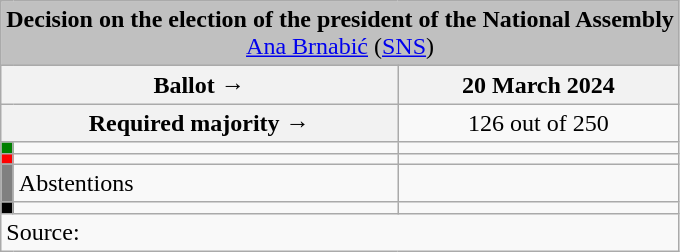<table class="wikitable" style="text-align:center">
<tr>
<td colspan="3" align="center" bgcolor="#C0C0C0"><strong>Decision on the election of the president of the National Assembly</strong><br><a href='#'>Ana Brnabić</a> (<a href='#'>SNS</a>)</td>
</tr>
<tr>
<th colspan="2" style="width:150px">Ballot →</th>
<th>20 March 2024</th>
</tr>
<tr>
<th colspan="2">Required majority →</th>
<td>126 out of 250</td>
</tr>
<tr>
<th style="width:1px; background:green"></th>
<td style="text-align:left"></td>
<td></td>
</tr>
<tr>
<th style="color:inherit;background:red"></th>
<td style="text-align:left"></td>
<td></td>
</tr>
<tr>
<th style="color:inherit;background:gray"></th>
<td style="text-align:left"><span>Abstentions</span></td>
<td></td>
</tr>
<tr>
<th style="color:inherit;background:black"></th>
<td style="text-align:left"></td>
<td></td>
</tr>
<tr>
<td colspan="3" style="text-align:left">Source:</td>
</tr>
</table>
